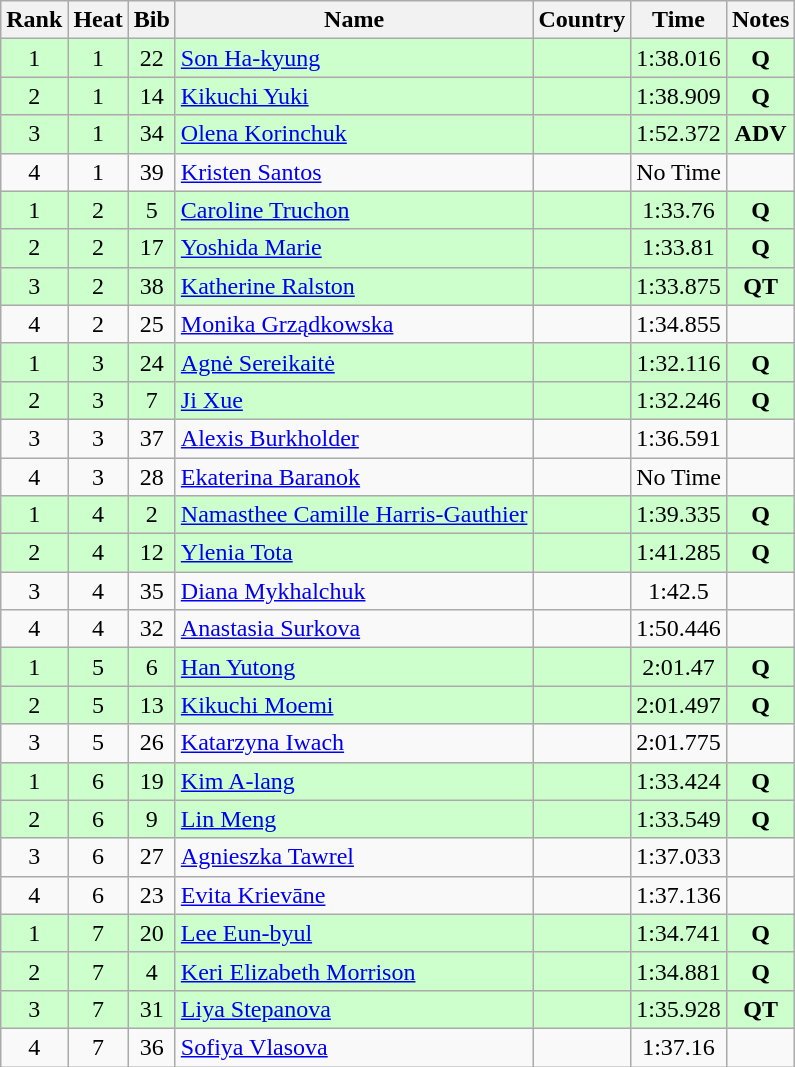<table class="wikitable sortable" style="text-align:center">
<tr>
<th>Rank</th>
<th>Heat</th>
<th>Bib</th>
<th>Name</th>
<th>Country</th>
<th>Time</th>
<th>Notes</th>
</tr>
<tr bgcolor=ccffcc>
<td>1</td>
<td>1</td>
<td>22</td>
<td align=left><a href='#'>Son Ha-kyung</a></td>
<td align=left></td>
<td>1:38.016</td>
<td><strong>Q</strong></td>
</tr>
<tr bgcolor=ccffcc>
<td>2</td>
<td>1</td>
<td>14</td>
<td align=left><a href='#'>Kikuchi Yuki</a></td>
<td align=left></td>
<td>1:38.909</td>
<td><strong>Q</strong></td>
</tr>
<tr bgcolor=ccffcc>
<td>3</td>
<td>1</td>
<td>34</td>
<td align=left><a href='#'>Olena Korinchuk</a></td>
<td align=left></td>
<td>1:52.372</td>
<td><strong>ADV</strong></td>
</tr>
<tr>
<td>4</td>
<td>1</td>
<td>39</td>
<td align=left><a href='#'>Kristen Santos</a></td>
<td align=left></td>
<td>No Time</td>
<td></td>
</tr>
<tr bgcolor=ccffcc>
<td>1</td>
<td>2</td>
<td>5</td>
<td align=left><a href='#'>Caroline Truchon</a></td>
<td align=left></td>
<td>1:33.76</td>
<td><strong>Q</strong></td>
</tr>
<tr bgcolor=ccffcc>
<td>2</td>
<td>2</td>
<td>17</td>
<td align=left><a href='#'>Yoshida Marie</a></td>
<td align=left></td>
<td>1:33.81</td>
<td><strong>Q</strong></td>
</tr>
<tr bgcolor=ccffcc>
<td>3</td>
<td>2</td>
<td>38</td>
<td align=left><a href='#'>Katherine Ralston</a></td>
<td align=left></td>
<td>1:33.875</td>
<td><strong>QT</strong></td>
</tr>
<tr>
<td>4</td>
<td>2</td>
<td>25</td>
<td align=left><a href='#'>Monika Grządkowska</a></td>
<td align=left></td>
<td>1:34.855</td>
<td></td>
</tr>
<tr bgcolor=ccffcc>
<td>1</td>
<td>3</td>
<td>24</td>
<td align=left><a href='#'>Agnė Sereikaitė</a></td>
<td align=left></td>
<td>1:32.116</td>
<td><strong>Q</strong></td>
</tr>
<tr bgcolor=ccffcc>
<td>2</td>
<td>3</td>
<td>7</td>
<td align=left><a href='#'>Ji Xue</a></td>
<td align=left></td>
<td>1:32.246</td>
<td><strong>Q</strong></td>
</tr>
<tr>
<td>3</td>
<td>3</td>
<td>37</td>
<td align=left><a href='#'>Alexis Burkholder</a></td>
<td align=left></td>
<td>1:36.591</td>
<td></td>
</tr>
<tr>
<td>4</td>
<td>3</td>
<td>28</td>
<td align=left><a href='#'>Ekaterina Baranok</a></td>
<td align=left></td>
<td>No Time</td>
<td></td>
</tr>
<tr bgcolor=ccffcc>
<td>1</td>
<td>4</td>
<td>2</td>
<td align=left><a href='#'>Namasthee Camille Harris-Gauthier</a></td>
<td align=left></td>
<td>1:39.335</td>
<td><strong>Q</strong></td>
</tr>
<tr bgcolor=ccffcc>
<td>2</td>
<td>4</td>
<td>12</td>
<td align=left><a href='#'>Ylenia Tota</a></td>
<td align=left></td>
<td>1:41.285</td>
<td><strong>Q</strong></td>
</tr>
<tr>
<td>3</td>
<td>4</td>
<td>35</td>
<td align=left><a href='#'>Diana Mykhalchuk</a></td>
<td align=left></td>
<td>1:42.5</td>
<td></td>
</tr>
<tr>
<td>4</td>
<td>4</td>
<td>32</td>
<td align=left><a href='#'>Anastasia Surkova</a></td>
<td align=left></td>
<td>1:50.446</td>
<td></td>
</tr>
<tr bgcolor=ccffcc>
<td>1</td>
<td>5</td>
<td>6</td>
<td align=left><a href='#'>Han Yutong</a></td>
<td align=left></td>
<td>2:01.47</td>
<td><strong>Q</strong></td>
</tr>
<tr bgcolor=ccffcc>
<td>2</td>
<td>5</td>
<td>13</td>
<td align=left><a href='#'>Kikuchi Moemi</a></td>
<td align=left></td>
<td>2:01.497</td>
<td><strong>Q</strong></td>
</tr>
<tr>
<td>3</td>
<td>5</td>
<td>26</td>
<td align=left><a href='#'>Katarzyna Iwach</a></td>
<td align=left></td>
<td>2:01.775</td>
<td></td>
</tr>
<tr bgcolor=ccffcc>
<td>1</td>
<td>6</td>
<td>19</td>
<td align=left><a href='#'>Kim A-lang</a></td>
<td align=left></td>
<td>1:33.424</td>
<td><strong>Q</strong></td>
</tr>
<tr bgcolor=ccffcc>
<td>2</td>
<td>6</td>
<td>9</td>
<td align=left><a href='#'>Lin Meng</a></td>
<td align=left></td>
<td>1:33.549</td>
<td><strong>Q</strong></td>
</tr>
<tr>
<td>3</td>
<td>6</td>
<td>27</td>
<td align=left><a href='#'>Agnieszka Tawrel</a></td>
<td align=left></td>
<td>1:37.033</td>
<td></td>
</tr>
<tr>
<td>4</td>
<td>6</td>
<td>23</td>
<td align=left><a href='#'>Evita Krievāne</a></td>
<td align=left></td>
<td>1:37.136</td>
<td></td>
</tr>
<tr bgcolor=ccffcc>
<td>1</td>
<td>7</td>
<td>20</td>
<td align=left><a href='#'>Lee Eun-byul</a></td>
<td align=left></td>
<td>1:34.741</td>
<td><strong>Q</strong></td>
</tr>
<tr bgcolor=ccffcc>
<td>2</td>
<td>7</td>
<td>4</td>
<td align=left><a href='#'>Keri Elizabeth Morrison</a></td>
<td align=left></td>
<td>1:34.881</td>
<td><strong>Q</strong></td>
</tr>
<tr bgcolor=ccffcc>
<td>3</td>
<td>7</td>
<td>31</td>
<td align=left><a href='#'>Liya Stepanova</a></td>
<td align=left></td>
<td>1:35.928</td>
<td><strong>QT</strong></td>
</tr>
<tr>
<td>4</td>
<td>7</td>
<td>36</td>
<td align=left><a href='#'>Sofiya Vlasova</a></td>
<td align=left></td>
<td>1:37.16</td>
<td></td>
</tr>
</table>
